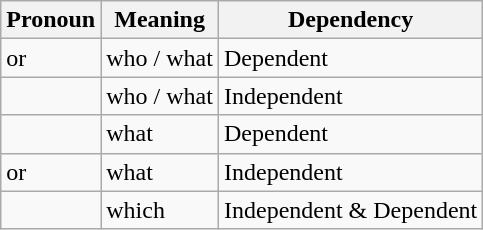<table class="wikitable Unicode">
<tr>
<th>Pronoun</th>
<th>Meaning</th>
<th>Dependency</th>
</tr>
<tr>
<td> or </td>
<td>who / what</td>
<td>Dependent</td>
</tr>
<tr>
<td></td>
<td>who / what</td>
<td>Independent</td>
</tr>
<tr>
<td></td>
<td>what</td>
<td>Dependent</td>
</tr>
<tr>
<td> or </td>
<td>what</td>
<td>Independent</td>
</tr>
<tr>
<td></td>
<td>which</td>
<td>Independent & Dependent</td>
</tr>
</table>
